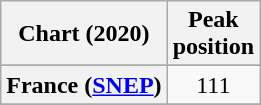<table class="wikitable sortable plainrowheaders" style="text-align:center">
<tr>
<th scope="col">Chart (2020)</th>
<th scope="col">Peak<br>position</th>
</tr>
<tr>
</tr>
<tr>
<th scope="row">France (<a href='#'>SNEP</a>)</th>
<td>111</td>
</tr>
<tr>
</tr>
<tr>
</tr>
<tr>
</tr>
<tr>
</tr>
<tr>
</tr>
</table>
